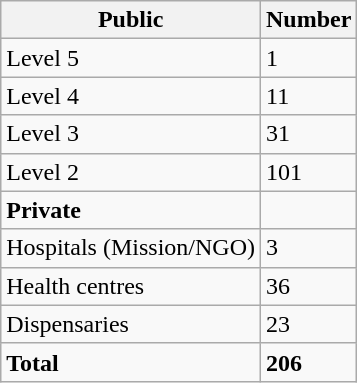<table class="wikitable">
<tr>
<th>Public</th>
<th>Number</th>
</tr>
<tr>
<td>Level 5</td>
<td>1</td>
</tr>
<tr>
<td>Level 4</td>
<td>11</td>
</tr>
<tr>
<td>Level 3</td>
<td>31</td>
</tr>
<tr>
<td>Level 2</td>
<td>101</td>
</tr>
<tr>
<td><strong>Private</strong></td>
<td></td>
</tr>
<tr>
<td>Hospitals (Mission/NGO)</td>
<td>3</td>
</tr>
<tr>
<td>Health centres</td>
<td>36</td>
</tr>
<tr>
<td>Dispensaries</td>
<td>23</td>
</tr>
<tr>
<td><strong>Total</strong></td>
<td><strong>206</strong></td>
</tr>
</table>
